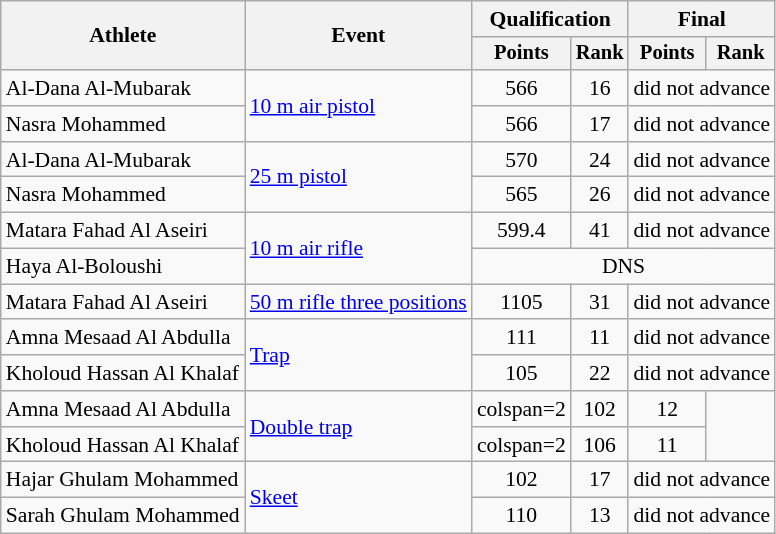<table class=wikitable style=font-size:90%;text-align:center>
<tr>
<th rowspan="2">Athlete</th>
<th rowspan="2">Event</th>
<th colspan=2>Qualification</th>
<th colspan=2>Final</th>
</tr>
<tr style="font-size:95%">
<th>Points</th>
<th>Rank</th>
<th>Points</th>
<th>Rank</th>
</tr>
<tr>
<td align=left>Al-Dana Al-Mubarak</td>
<td align=left rowspan=2><a href='#'>10 m air pistol</a></td>
<td>566</td>
<td>16</td>
<td colspan=2>did not advance</td>
</tr>
<tr>
<td align=left>Nasra Mohammed</td>
<td>566</td>
<td>17</td>
<td colspan=2>did not advance</td>
</tr>
<tr>
<td align=left>Al-Dana Al-Mubarak</td>
<td align=left rowspan=2><a href='#'>25 m pistol</a></td>
<td>570</td>
<td>24</td>
<td colspan=2>did not advance</td>
</tr>
<tr>
<td align=left>Nasra Mohammed</td>
<td>565</td>
<td>26</td>
<td colspan=2>did not advance</td>
</tr>
<tr>
<td align=left>Matara Fahad Al Aseiri</td>
<td align=left rowspan=2><a href='#'>10 m air rifle</a></td>
<td>599.4</td>
<td>41</td>
<td colspan=2>did not advance</td>
</tr>
<tr>
<td align=left>Haya Al-Boloushi</td>
<td colspan=4>DNS</td>
</tr>
<tr>
<td align=left>Matara Fahad Al Aseiri</td>
<td align=left><a href='#'>50 m rifle three positions</a></td>
<td>1105</td>
<td>31</td>
<td colspan=2>did not advance</td>
</tr>
<tr>
<td align=left>Amna Mesaad Al Abdulla</td>
<td align=left rowspan=2><a href='#'>Trap</a></td>
<td>111</td>
<td>11</td>
<td colspan=2>did not advance</td>
</tr>
<tr>
<td align=left>Kholoud Hassan Al Khalaf</td>
<td>105</td>
<td>22</td>
<td colspan=2>did not advance</td>
</tr>
<tr>
<td align=left>Amna Mesaad Al Abdulla</td>
<td align=left rowspan=2><a href='#'>Double trap</a></td>
<td>colspan=2 </td>
<td>102</td>
<td>12</td>
</tr>
<tr>
<td align=left>Kholoud Hassan Al Khalaf</td>
<td>colspan=2 </td>
<td>106</td>
<td>11</td>
</tr>
<tr>
<td align=left>Hajar Ghulam Mohammed</td>
<td align=left rowspan=2><a href='#'>Skeet</a></td>
<td>102</td>
<td>17</td>
<td colspan=2>did not advance</td>
</tr>
<tr>
<td align=left>Sarah Ghulam Mohammed</td>
<td>110</td>
<td>13</td>
<td colspan=2>did not advance</td>
</tr>
</table>
